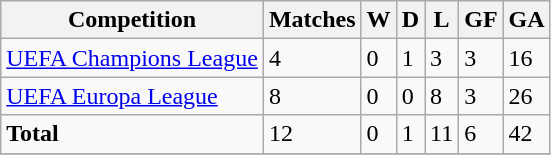<table class="wikitable">
<tr>
<th>Competition</th>
<th>Matches</th>
<th>W</th>
<th>D</th>
<th>L</th>
<th>GF</th>
<th>GA</th>
</tr>
<tr>
<td><a href='#'>UEFA Champions League</a></td>
<td>4</td>
<td>0</td>
<td>1</td>
<td>3</td>
<td>3</td>
<td>16</td>
</tr>
<tr>
<td><a href='#'>UEFA Europa League</a></td>
<td>8</td>
<td>0</td>
<td>0</td>
<td>8</td>
<td>3</td>
<td>26</td>
</tr>
<tr>
<td><strong>Total</strong></td>
<td>12</td>
<td>0</td>
<td>1</td>
<td>11</td>
<td>6</td>
<td>42</td>
</tr>
<tr>
</tr>
</table>
